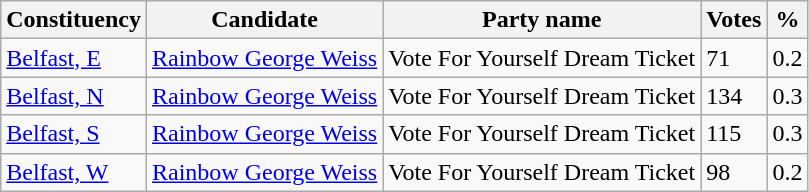<table class="wikitable">
<tr>
<th>Constituency</th>
<th>Candidate</th>
<th>Party name</th>
<th>Votes</th>
<th>%</th>
</tr>
<tr>
<td><a href='#'>Belfast, E</a></td>
<td><a href='#'>Rainbow George Weiss</a></td>
<td>Vote For Yourself Dream Ticket</td>
<td>71</td>
<td>0.2</td>
</tr>
<tr>
<td><a href='#'>Belfast, N</a></td>
<td><a href='#'>Rainbow George Weiss</a></td>
<td>Vote For Yourself Dream Ticket</td>
<td>134</td>
<td>0.3</td>
</tr>
<tr>
<td><a href='#'>Belfast, S</a></td>
<td><a href='#'>Rainbow George Weiss</a></td>
<td>Vote For Yourself Dream Ticket</td>
<td>115</td>
<td>0.3</td>
</tr>
<tr>
<td><a href='#'>Belfast, W</a></td>
<td><a href='#'>Rainbow George Weiss</a></td>
<td>Vote For Yourself Dream Ticket</td>
<td>98</td>
<td>0.2</td>
</tr>
</table>
